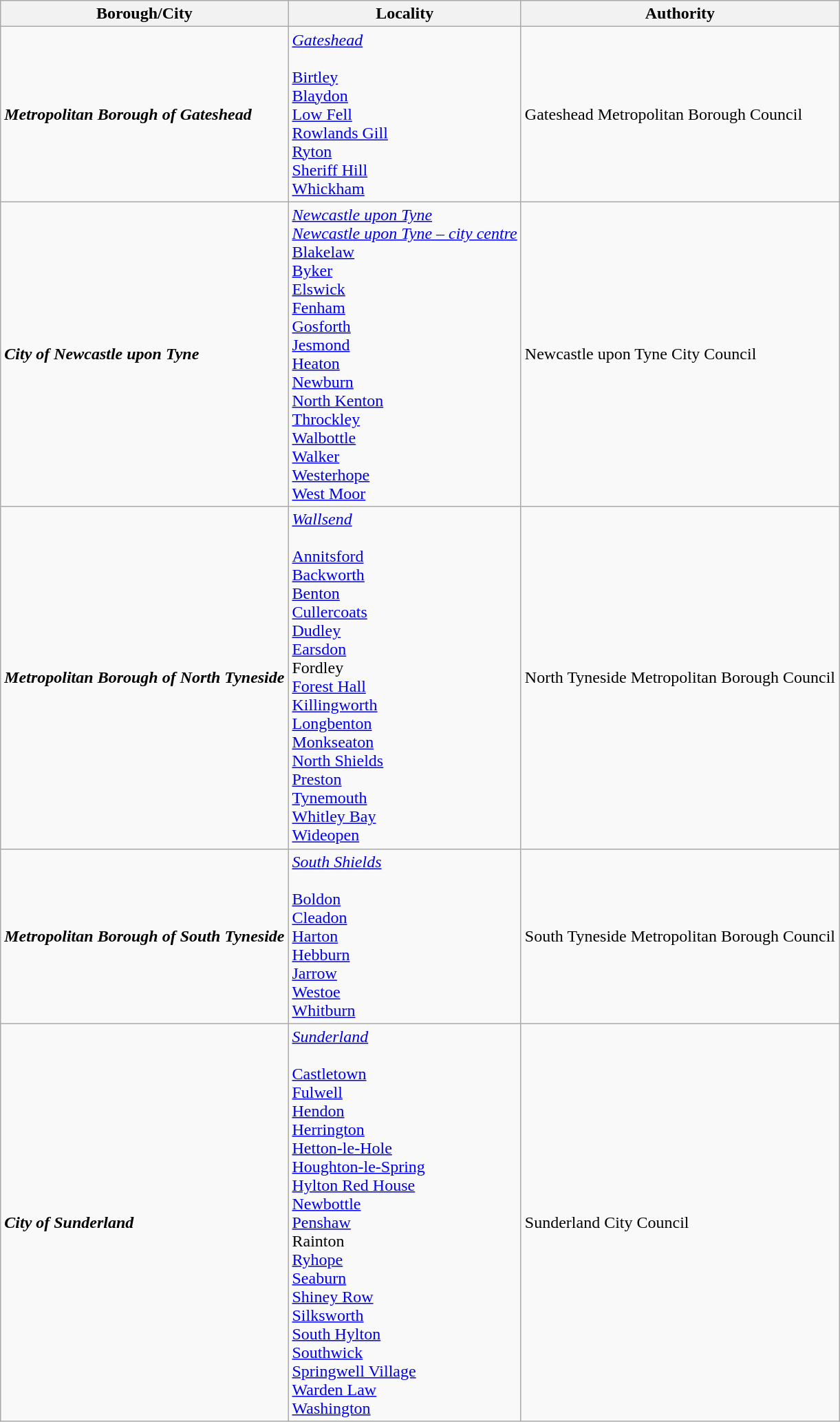<table class="wikitable">
<tr>
<th>Borough/City</th>
<th>Locality</th>
<th>Authority</th>
</tr>
<tr>
<td><strong><em>Metropolitan Borough of Gateshead</em></strong></td>
<td><em><a href='#'>Gateshead</a></em><br><br><a href='#'>Birtley</a><br>
<a href='#'>Blaydon</a><br>
<a href='#'>Low Fell</a><br>
<a href='#'>Rowlands Gill</a><br>
<a href='#'>Ryton</a><br>
<a href='#'>Sheriff Hill</a><br>
<a href='#'>Whickham</a></td>
<td>Gateshead Metropolitan Borough Council</td>
</tr>
<tr>
<td><strong><em>City of Newcastle upon Tyne</em></strong></td>
<td><em><a href='#'>Newcastle upon Tyne</a><br><a href='#'>Newcastle upon Tyne – city centre</a></em><br><a href='#'>Blakelaw</a><br>
<a href='#'>Byker</a><br>
<a href='#'>Elswick</a><br><a href='#'>Fenham</a><br><a href='#'>Gosforth</a><br>
<a href='#'>Jesmond</a><br>
<a href='#'>Heaton</a><br>
<a href='#'>Newburn</a><br>
<a href='#'>North Kenton</a><br>
<a href='#'>Throckley</a><br>
<a href='#'>Walbottle</a><br>
<a href='#'>Walker</a><br>
<a href='#'>Westerhope</a><br>
<a href='#'>West Moor</a><br></td>
<td>Newcastle upon Tyne City Council</td>
</tr>
<tr>
<td><strong><em>Metropolitan Borough of North Tyneside</em></strong></td>
<td><em><a href='#'>Wallsend</a></em> <br><br><a href='#'>Annitsford</a><br>
<a href='#'>Backworth</a><br>
<a href='#'>Benton</a><br>
<a href='#'>Cullercoats</a><br>
<a href='#'>Dudley</a><br>
<a href='#'>Earsdon</a><br>
Fordley<br>
<a href='#'>Forest Hall</a><br>
<a href='#'>Killingworth</a><br>
<a href='#'>Longbenton</a><br>
<a href='#'>Monkseaton</a><br>
<a href='#'>North Shields</a><br>
<a href='#'>Preston</a><br>
<a href='#'>Tynemouth</a><br>
<a href='#'>Whitley Bay</a><br>
<a href='#'>Wideopen</a></td>
<td>North Tyneside Metropolitan Borough Council</td>
</tr>
<tr>
<td><strong><em>Metropolitan Borough of South Tyneside</em></strong></td>
<td><em><a href='#'>South Shields</a></em><br><br><a href='#'>Boldon</a><br>
<a href='#'>Cleadon</a><br>
<a href='#'>Harton</a><br>
<a href='#'>Hebburn</a><br>
<a href='#'>Jarrow</a><br>
<a href='#'>Westoe</a><br>
<a href='#'>Whitburn</a></td>
<td>South Tyneside Metropolitan Borough Council</td>
</tr>
<tr>
<td><strong><em>City of Sunderland</em></strong></td>
<td><em><a href='#'>Sunderland</a></em> <br><br><a href='#'>Castletown</a><br>
<a href='#'>Fulwell</a><br>
<a href='#'>Hendon</a><br>
<a href='#'>Herrington</a><br>
<a href='#'>Hetton-le-Hole</a><br>
<a href='#'>Houghton-le-Spring</a><br>
<a href='#'>Hylton Red House</a><br>
<a href='#'>Newbottle</a><br>
<a href='#'>Penshaw</a><br>
Rainton<br>
<a href='#'>Ryhope</a><br>
<a href='#'>Seaburn</a><br>
<a href='#'>Shiney Row</a><br>
<a href='#'>Silksworth</a><br>
<a href='#'>South Hylton</a><br>
<a href='#'>Southwick</a><br>
<a href='#'>Springwell Village</a> <br>
<a href='#'>Warden Law</a><br>
<a href='#'>Washington</a><br></td>
<td>Sunderland City Council</td>
</tr>
</table>
